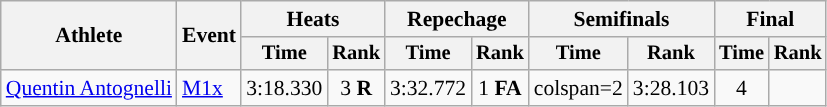<table class="wikitable" style="font-size:90%">
<tr>
<th rowspan="2">Athlete</th>
<th rowspan="2">Event</th>
<th colspan="2">Heats</th>
<th colspan="2">Repechage</th>
<th colspan="2">Semifinals</th>
<th colspan="2">Final</th>
</tr>
<tr style="font-size:95%">
<th>Time</th>
<th>Rank</th>
<th>Time</th>
<th>Rank</th>
<th>Time</th>
<th>Rank</th>
<th>Time</th>
<th>Rank</th>
</tr>
<tr align="center">
<td align="left"><a href='#'>Quentin Antognelli</a></td>
<td align="left"><a href='#'>M1x</a></td>
<td>3:18.330</td>
<td>3 <strong>R</strong></td>
<td>3:32.772</td>
<td>1 <strong>FA</strong></td>
<td>colspan=2 </td>
<td>3:28.103</td>
<td>4</td>
</tr>
</table>
